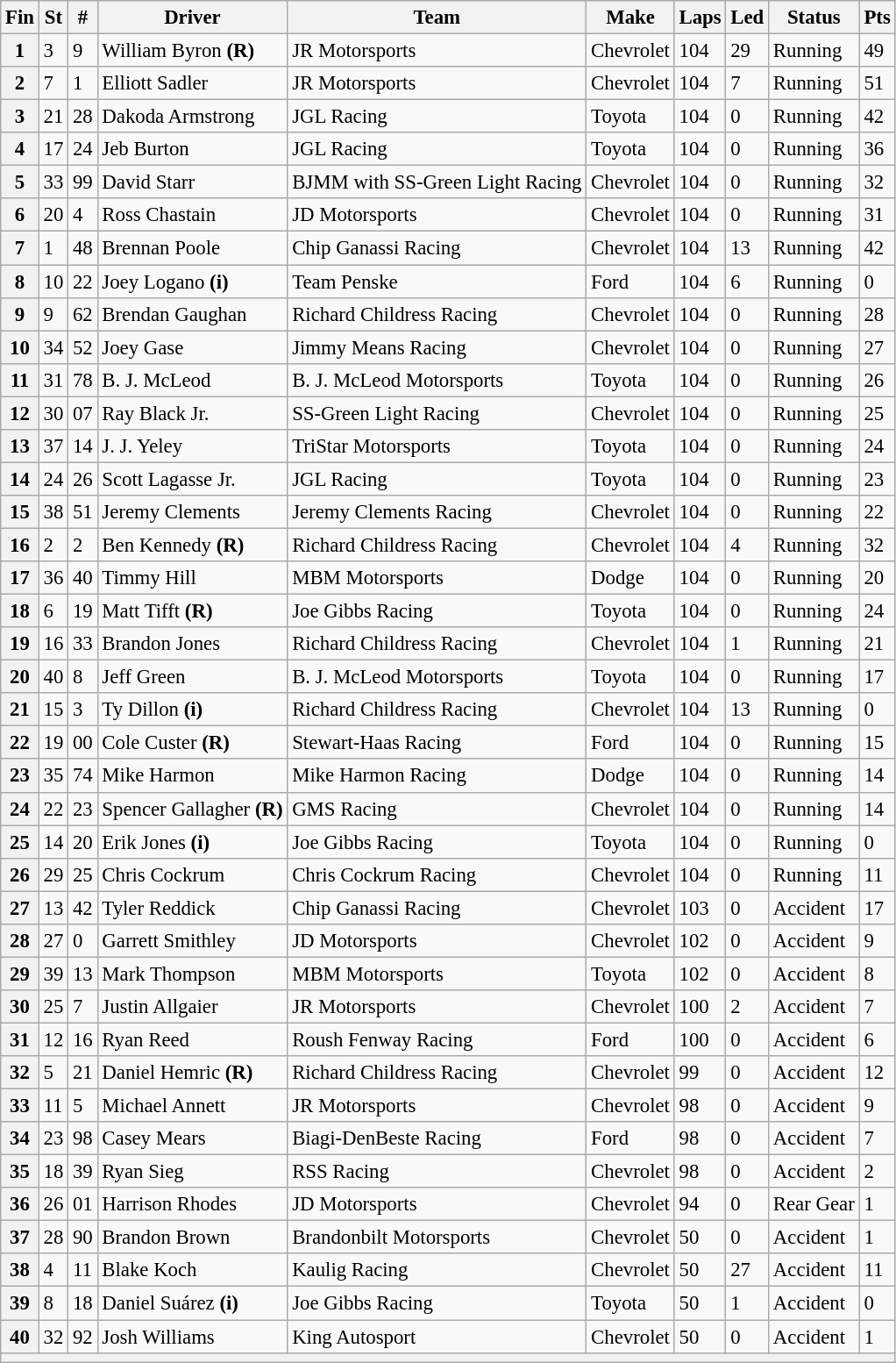<table class="wikitable" style="font-size:95%">
<tr>
<th>Fin</th>
<th>St</th>
<th>#</th>
<th>Driver</th>
<th>Team</th>
<th>Make</th>
<th>Laps</th>
<th>Led</th>
<th>Status</th>
<th>Pts</th>
</tr>
<tr>
<th>1</th>
<td>3</td>
<td>9</td>
<td>William Byron <strong>(R)</strong></td>
<td>JR Motorsports</td>
<td>Chevrolet</td>
<td>104</td>
<td>29</td>
<td>Running</td>
<td>49</td>
</tr>
<tr>
<th>2</th>
<td>7</td>
<td>1</td>
<td>Elliott Sadler</td>
<td>JR Motorsports</td>
<td>Chevrolet</td>
<td>104</td>
<td>7</td>
<td>Running</td>
<td>51</td>
</tr>
<tr>
<th>3</th>
<td>21</td>
<td>28</td>
<td>Dakoda Armstrong</td>
<td>JGL Racing</td>
<td>Toyota</td>
<td>104</td>
<td>0</td>
<td>Running</td>
<td>42</td>
</tr>
<tr>
<th>4</th>
<td>17</td>
<td>24</td>
<td>Jeb Burton</td>
<td>JGL Racing</td>
<td>Toyota</td>
<td>104</td>
<td>0</td>
<td>Running</td>
<td>36</td>
</tr>
<tr>
<th>5</th>
<td>33</td>
<td>99</td>
<td>David Starr</td>
<td>BJMM with SS-Green Light Racing</td>
<td>Chevrolet</td>
<td>104</td>
<td>0</td>
<td>Running</td>
<td>32</td>
</tr>
<tr>
<th>6</th>
<td>20</td>
<td>4</td>
<td>Ross Chastain</td>
<td>JD Motorsports</td>
<td>Chevrolet</td>
<td>104</td>
<td>0</td>
<td>Running</td>
<td>31</td>
</tr>
<tr>
<th>7</th>
<td>1</td>
<td>48</td>
<td>Brennan Poole</td>
<td>Chip Ganassi Racing</td>
<td>Chevrolet</td>
<td>104</td>
<td>13</td>
<td>Running</td>
<td>42</td>
</tr>
<tr>
<th>8</th>
<td>10</td>
<td>22</td>
<td>Joey Logano <strong>(i)</strong></td>
<td>Team Penske</td>
<td>Ford</td>
<td>104</td>
<td>6</td>
<td>Running</td>
<td>0</td>
</tr>
<tr>
<th>9</th>
<td>9</td>
<td>62</td>
<td>Brendan Gaughan</td>
<td>Richard Childress Racing</td>
<td>Chevrolet</td>
<td>104</td>
<td>0</td>
<td>Running</td>
<td>28</td>
</tr>
<tr>
<th>10</th>
<td>34</td>
<td>52</td>
<td>Joey Gase</td>
<td>Jimmy Means Racing</td>
<td>Chevrolet</td>
<td>104</td>
<td>0</td>
<td>Running</td>
<td>27</td>
</tr>
<tr>
<th>11</th>
<td>31</td>
<td>78</td>
<td>B. J. McLeod</td>
<td>B. J. McLeod Motorsports</td>
<td>Toyota</td>
<td>104</td>
<td>0</td>
<td>Running</td>
<td>26</td>
</tr>
<tr>
<th>12</th>
<td>30</td>
<td>07</td>
<td>Ray Black Jr.</td>
<td>SS-Green Light Racing</td>
<td>Chevrolet</td>
<td>104</td>
<td>0</td>
<td>Running</td>
<td>25</td>
</tr>
<tr>
<th>13</th>
<td>37</td>
<td>14</td>
<td>J. J. Yeley</td>
<td>TriStar Motorsports</td>
<td>Toyota</td>
<td>104</td>
<td>0</td>
<td>Running</td>
<td>24</td>
</tr>
<tr>
<th>14</th>
<td>24</td>
<td>26</td>
<td>Scott Lagasse Jr.</td>
<td>JGL Racing</td>
<td>Toyota</td>
<td>104</td>
<td>0</td>
<td>Running</td>
<td>23</td>
</tr>
<tr>
<th>15</th>
<td>38</td>
<td>51</td>
<td>Jeremy Clements</td>
<td>Jeremy Clements Racing</td>
<td>Chevrolet</td>
<td>104</td>
<td>0</td>
<td>Running</td>
<td>22</td>
</tr>
<tr>
<th>16</th>
<td>2</td>
<td>2</td>
<td>Ben Kennedy <strong>(R)</strong></td>
<td>Richard Childress Racing</td>
<td>Chevrolet</td>
<td>104</td>
<td>4</td>
<td>Running</td>
<td>32</td>
</tr>
<tr>
<th>17</th>
<td>36</td>
<td>40</td>
<td>Timmy Hill</td>
<td>MBM Motorsports</td>
<td>Dodge</td>
<td>104</td>
<td>0</td>
<td>Running</td>
<td>20</td>
</tr>
<tr>
<th>18</th>
<td>6</td>
<td>19</td>
<td>Matt Tifft <strong>(R)</strong></td>
<td>Joe Gibbs Racing</td>
<td>Toyota</td>
<td>104</td>
<td>0</td>
<td>Running</td>
<td>24</td>
</tr>
<tr>
<th>19</th>
<td>16</td>
<td>33</td>
<td>Brandon Jones</td>
<td>Richard Childress Racing</td>
<td>Chevrolet</td>
<td>104</td>
<td>1</td>
<td>Running</td>
<td>21</td>
</tr>
<tr>
<th>20</th>
<td>40</td>
<td>8</td>
<td>Jeff Green</td>
<td>B. J. McLeod Motorsports</td>
<td>Toyota</td>
<td>104</td>
<td>0</td>
<td>Running</td>
<td>17</td>
</tr>
<tr>
<th>21</th>
<td>15</td>
<td>3</td>
<td>Ty Dillon <strong>(i)</strong></td>
<td>Richard Childress Racing</td>
<td>Chevrolet</td>
<td>104</td>
<td>13</td>
<td>Running</td>
<td>0</td>
</tr>
<tr>
<th>22</th>
<td>19</td>
<td>00</td>
<td>Cole Custer <strong>(R)</strong></td>
<td>Stewart-Haas Racing</td>
<td>Ford</td>
<td>104</td>
<td>0</td>
<td>Running</td>
<td>15</td>
</tr>
<tr>
<th>23</th>
<td>35</td>
<td>74</td>
<td>Mike Harmon</td>
<td>Mike Harmon Racing</td>
<td>Dodge</td>
<td>104</td>
<td>0</td>
<td>Running</td>
<td>14</td>
</tr>
<tr>
<th>24</th>
<td>22</td>
<td>23</td>
<td>Spencer Gallagher <strong>(R)</strong></td>
<td>GMS Racing</td>
<td>Chevrolet</td>
<td>104</td>
<td>0</td>
<td>Running</td>
<td>14</td>
</tr>
<tr>
<th>25</th>
<td>14</td>
<td>20</td>
<td>Erik Jones <strong>(i)</strong></td>
<td>Joe Gibbs Racing</td>
<td>Toyota</td>
<td>104</td>
<td>0</td>
<td>Running</td>
<td>0</td>
</tr>
<tr>
<th>26</th>
<td>29</td>
<td>25</td>
<td>Chris Cockrum</td>
<td>Chris Cockrum Racing</td>
<td>Chevrolet</td>
<td>104</td>
<td>0</td>
<td>Running</td>
<td>11</td>
</tr>
<tr>
<th>27</th>
<td>13</td>
<td>42</td>
<td>Tyler Reddick</td>
<td>Chip Ganassi Racing</td>
<td>Chevrolet</td>
<td>103</td>
<td>0</td>
<td>Accident</td>
<td>17</td>
</tr>
<tr>
<th>28</th>
<td>27</td>
<td>0</td>
<td>Garrett Smithley</td>
<td>JD Motorsports</td>
<td>Chevrolet</td>
<td>102</td>
<td>0</td>
<td>Accident</td>
<td>9</td>
</tr>
<tr>
<th>29</th>
<td>39</td>
<td>13</td>
<td>Mark Thompson</td>
<td>MBM Motorsports</td>
<td>Toyota</td>
<td>102</td>
<td>0</td>
<td>Accident</td>
<td>8</td>
</tr>
<tr>
<th>30</th>
<td>25</td>
<td>7</td>
<td>Justin Allgaier</td>
<td>JR Motorsports</td>
<td>Chevrolet</td>
<td>100</td>
<td>2</td>
<td>Accident</td>
<td>7</td>
</tr>
<tr>
<th>31</th>
<td>12</td>
<td>16</td>
<td>Ryan Reed</td>
<td>Roush Fenway Racing</td>
<td>Ford</td>
<td>100</td>
<td>0</td>
<td>Accident</td>
<td>6</td>
</tr>
<tr>
<th>32</th>
<td>5</td>
<td>21</td>
<td>Daniel Hemric <strong>(R)</strong></td>
<td>Richard Childress Racing</td>
<td>Chevrolet</td>
<td>99</td>
<td>0</td>
<td>Accident</td>
<td>12</td>
</tr>
<tr>
<th>33</th>
<td>11</td>
<td>5</td>
<td>Michael Annett</td>
<td>JR Motorsports</td>
<td>Chevrolet</td>
<td>98</td>
<td>0</td>
<td>Accident</td>
<td>9</td>
</tr>
<tr>
<th>34</th>
<td>23</td>
<td>98</td>
<td>Casey Mears</td>
<td>Biagi-DenBeste Racing</td>
<td>Ford</td>
<td>98</td>
<td>0</td>
<td>Accident</td>
<td>7</td>
</tr>
<tr>
<th>35</th>
<td>18</td>
<td>39</td>
<td>Ryan Sieg</td>
<td>RSS Racing</td>
<td>Chevrolet</td>
<td>98</td>
<td>0</td>
<td>Accident</td>
<td>2</td>
</tr>
<tr>
<th>36</th>
<td>26</td>
<td>01</td>
<td>Harrison Rhodes</td>
<td>JD Motorsports</td>
<td>Chevrolet</td>
<td>94</td>
<td>0</td>
<td>Rear Gear</td>
<td>1</td>
</tr>
<tr>
<th>37</th>
<td>28</td>
<td>90</td>
<td>Brandon Brown</td>
<td>Brandonbilt Motorsports</td>
<td>Chevrolet</td>
<td>50</td>
<td>0</td>
<td>Accident</td>
<td>1</td>
</tr>
<tr>
<th>38</th>
<td>4</td>
<td>11</td>
<td>Blake Koch</td>
<td>Kaulig Racing</td>
<td>Chevrolet</td>
<td>50</td>
<td>27</td>
<td>Accident</td>
<td>11</td>
</tr>
<tr>
<th>39</th>
<td>8</td>
<td>18</td>
<td>Daniel Suárez <strong>(i)</strong></td>
<td>Joe Gibbs Racing</td>
<td>Toyota</td>
<td>50</td>
<td>1</td>
<td>Accident</td>
<td>0</td>
</tr>
<tr>
<th>40</th>
<td>32</td>
<td>92</td>
<td>Josh Williams</td>
<td>King Autosport</td>
<td>Chevrolet</td>
<td>50</td>
<td>0</td>
<td>Accident</td>
<td>1</td>
</tr>
<tr>
<th colspan="10"></th>
</tr>
</table>
